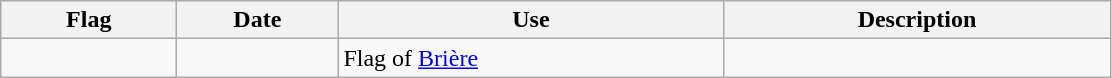<table class="wikitable">
<tr style="background:#efefef;">
<th style="width:110px;">Flag</th>
<th style="width:100px;">Date</th>
<th style="width:250px;">Use</th>
<th style="width:250px;">Description</th>
</tr>
<tr>
<td></td>
<td></td>
<td>Flag of <a href='#'>Brière</a></td>
<td></td>
</tr>
</table>
